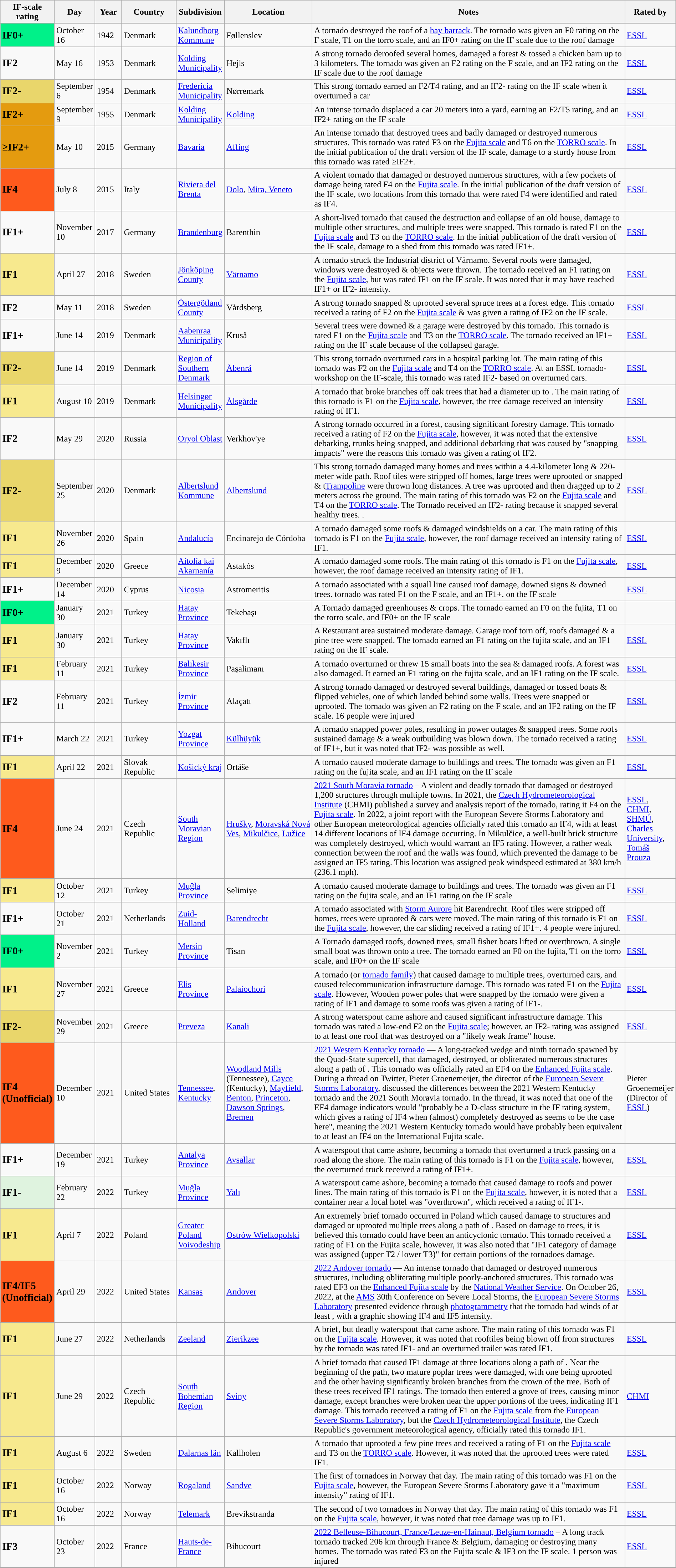<table class="wikitable sortable" style="width:100%;">
<tr>
<th scope="col" style="width:8%;">IF-scale rating</th>
<th scope="col" style="width:5%;">Day</th>
<th scope="col" style="width:4%;">Year</th>
<th scope="col" style="width:8%;">Country</th>
<th scope="col" style="width:4%;">Subdivision</th>
<th scope="col" style="width:13%;" class="unsortable">Location</th>
<th scope="col" class="unsortable">Notes</th>
<th scope="col" style="width:4%;">Rated by</th>
</tr>
<tr style="background:#BB8899;">
</tr>
<tr>
<td bgcolor="#00F189"><big><strong>IF0+</strong></big></td>
<td>October 16</td>
<td>1942</td>
<td>Denmark</td>
<td><a href='#'>Kalundborg Kommune</a></td>
<td>Føllenslev</td>
<td>A tornado destroyed the roof of a <a href='#'>hay barrack</a>. The tornado was given an F0 rating on the F scale, T1 on the torro scale, and an IF0+ rating on the IF scale due to the roof damage</td>
<td><a href='#'>ESSL</a></td>
</tr>
<tr>
<td><big><strong>IF2</strong></big></td>
<td>May 16</td>
<td>1953</td>
<td>Denmark</td>
<td><a href='#'>Kolding Municipality</a></td>
<td>Hejls</td>
<td>A strong tornado deroofed several homes, damaged a forest & tossed a chicken barn up to 3 kilometers. The tornado was given an F2 rating on the F scale, and an IF2 rating on the IF scale due to the roof damage</td>
<td><a href='#'>ESSL</a></td>
</tr>
<tr>
<td bgcolor="#E9D66B"><big><strong>IF2-</strong></big></td>
<td>September 6</td>
<td>1954</td>
<td>Denmark</td>
<td><a href='#'>Fredericia Municipality</a></td>
<td>Nørremark</td>
<td>This strong tornado earned an F2/T4 rating, and an IF2- rating on the IF scale when it overturned a car</td>
<td><a href='#'>ESSL</a></td>
</tr>
<tr>
<td bgcolor="#E49B0F"><big><strong>IF2+</strong></big></td>
<td>September 9</td>
<td>1955</td>
<td>Denmark</td>
<td><a href='#'>Kolding Municipality</a></td>
<td><a href='#'>Kolding</a></td>
<td>An intense tornado displaced a car 20 meters into a yard, earning an F2/T5 rating, and an IF2+ rating on the IF scale</td>
<td><a href='#'>ESSL</a></td>
</tr>
<tr>
<td bgcolor="#E49B0F"><big><strong>≥IF2+</strong></big></td>
<td>May 10</td>
<td>2015</td>
<td>Germany</td>
<td><a href='#'>Bavaria</a></td>
<td><a href='#'>Affing</a></td>
<td>An intense tornado that destroyed trees and badly damaged or destroyed numerous structures. This tornado was rated F3 on the <a href='#'>Fujita scale</a> and T6 on the <a href='#'>TORRO scale</a>. In the initial publication of the draft version of the IF scale, damage to a sturdy house from this tornado was rated ≥IF2+.</td>
<td><a href='#'>ESSL</a></td>
</tr>
<tr>
<td bgcolor="#FE5A1D"><big><strong>IF4</strong></big></td>
<td>July 8</td>
<td>2015</td>
<td>Italy</td>
<td><a href='#'>Riviera del Brenta</a></td>
<td><a href='#'>Dolo</a>, <a href='#'>Mira, Veneto</a></td>
<td>A violent tornado that damaged or destroyed numerous structures, with a few pockets of damage being rated F4 on the <a href='#'>Fujita scale</a>. In the initial publication of the draft version of the IF scale, two locations from this tornado that were rated F4 were identified and rated as IF4.</td>
<td><a href='#'>ESSL</a></td>
</tr>
<tr>
<td><big><strong>IF1+</strong></big></td>
<td>November 10</td>
<td>2017</td>
<td>Germany</td>
<td><a href='#'>Brandenburg</a></td>
<td>Barenthin</td>
<td>A short-lived tornado that caused the destruction and collapse of an old house, damage to multiple other structures, and multiple trees were snapped. This tornado is rated F1 on the <a href='#'>Fujita scale</a> and T3 on the <a href='#'>TORRO scale</a>. In the initial publication of the draft version of the IF scale, damage to a shed from this tornado was rated IF1+.</td>
<td><a href='#'>ESSL</a></td>
</tr>
<tr>
<td bgcolor="#F7E98E"><big><strong>IF1</strong></big></td>
<td>April 27</td>
<td>2018</td>
<td>Sweden</td>
<td><a href='#'>Jönköping County</a></td>
<td><a href='#'>Värnamo</a></td>
<td>A tornado struck the Industrial district of Värnamo. Several roofs were damaged, windows were destroyed & objects were thrown. The tornado received an F1 rating on the <a href='#'>Fujita scale</a>, but was rated IF1 on the IF scale. It was noted that it may have reached IF1+ or IF2- intensity.</td>
<td><a href='#'>ESSL</a></td>
</tr>
<tr>
<td><big><strong>IF2</strong></big></td>
<td>May 11</td>
<td>2018</td>
<td>Sweden</td>
<td><a href='#'>Östergötland County</a></td>
<td>Vårdsberg</td>
<td>A strong tornado snapped & uprooted several spruce trees at a forest edge. This tornado received a rating of F2 on the <a href='#'>Fujita scale</a> & was given a rating of IF2 on the IF scale.</td>
<td><a href='#'>ESSL</a></td>
</tr>
<tr>
<td><big><strong>IF1+</strong></big></td>
<td>June 14</td>
<td>2019</td>
<td>Denmark</td>
<td><a href='#'>Aabenraa Municipality</a></td>
<td>Kruså</td>
<td>Several trees were downed & a garage were destroyed by this tornado. This tornado is rated F1 on the <a href='#'>Fujita scale</a> and T3 on the <a href='#'>TORRO scale</a>. The tornado received an IF1+ rating on the IF scale because of the collapsed garage.</td>
<td><a href='#'>ESSL</a></td>
</tr>
<tr>
<td bgcolor="#E9D66B"><big><strong>IF2-</strong></big></td>
<td>June 14</td>
<td>2019</td>
<td>Denmark</td>
<td><a href='#'>Region of Southern Denmark</a></td>
<td><a href='#'>Åbenrå</a></td>
<td>This strong tornado overturned cars in a hospital parking lot. The main rating of this tornado was F2 on the <a href='#'>Fujita scale</a> and T4 on the <a href='#'>TORRO scale</a>. At an ESSL tornado-workshop on the IF-scale, this tornado was rated IF2- based on overturned cars.</td>
<td><a href='#'>ESSL</a></td>
</tr>
<tr>
<td bgcolor="#F7E98E"><big><strong>IF1</strong></big></td>
<td>August 10</td>
<td>2019</td>
<td>Denmark</td>
<td><a href='#'>Helsingør Municipality</a></td>
<td><a href='#'>Ålsgårde</a></td>
<td>A tornado that broke branches off oak trees that had a diameter up to . The main rating of this tornado is F1 on the <a href='#'>Fujita scale</a>, however, the tree damage received an intensity rating of IF1.</td>
<td><a href='#'>ESSL</a></td>
</tr>
<tr>
<td><big><strong>IF2</strong></big></td>
<td>May 29</td>
<td>2020</td>
<td>Russia</td>
<td><a href='#'>Oryol Oblast</a></td>
<td>Verkhov'ye</td>
<td>A strong tornado occurred in a forest, causing significant forestry damage. This tornado received a rating of F2 on the <a href='#'>Fujita scale</a>, however, it was noted that the extensive debarking, trunks being snapped, and additional debarking that was caused by "snapping impacts" were the reasons this tornado was given a rating of IF2.</td>
<td><a href='#'>ESSL</a></td>
</tr>
<tr>
<td bgcolor="#E9D66B"><big><strong>IF2-</strong></big></td>
<td>September 25</td>
<td>2020</td>
<td>Denmark</td>
<td><a href='#'>Albertslund Kommune</a></td>
<td><a href='#'>Albertslund</a></td>
<td>This strong tornado damaged many homes and trees within a 4.4-kilometer long & 220-meter wide path. Roof tiles were stripped off homes, large trees were uprooted or snapped & t<a href='#'>Trampoline</a> were thrown long distances. A tree was uprooted and then dragged up to 2 meters across the ground. The main rating of this tornado was F2 on the <a href='#'>Fujita scale</a> and T4 on the <a href='#'>TORRO scale</a>. The Tornado received an IF2- rating because it snapped several healthy trees. .</td>
<td><a href='#'>ESSL</a></td>
</tr>
<tr>
<td bgcolor="#F7E98E"><big><strong>IF1</strong></big></td>
<td>November 26</td>
<td>2020</td>
<td>Spain</td>
<td><a href='#'>Andalucía</a></td>
<td>Encinarejo de Córdoba</td>
<td>A tornado damaged some roofs & damaged windshields on a car. The main rating of this tornado is F1 on the <a href='#'>Fujita scale</a>, however, the roof damage received an intensity rating of IF1.</td>
<td><a href='#'>ESSL</a></td>
</tr>
<tr>
<td bgcolor="#F7E98E"><big><strong>IF1</strong></big></td>
<td>December 9</td>
<td>2020</td>
<td>Greece</td>
<td><a href='#'>Aitolía kai Akarnanía</a></td>
<td>Astakós</td>
<td>A tornado damaged some roofs. The main rating of this tornado is F1 on the <a href='#'>Fujita scale</a>, however, the roof damage received an intensity rating of IF1.</td>
<td><a href='#'>ESSL</a></td>
</tr>
<tr>
<td><big><strong>IF1+</strong></big></td>
<td>December 14</td>
<td>2020</td>
<td>Cyprus</td>
<td><a href='#'>Nicosia</a></td>
<td>Astromeritis</td>
<td>A tornado associated with a squall line caused roof damage, downed signs & downed trees. tornado was rated F1 on the F scale, and an IF1+. on the IF scale</td>
<td><a href='#'>ESSL</a></td>
</tr>
<tr>
<td bgcolor="#00F189"><big><strong>IF0+</strong></big></td>
<td>January 30</td>
<td>2021</td>
<td>Turkey</td>
<td><a href='#'>Hatay Province</a></td>
<td>Tekebaşı</td>
<td>A Tornado damaged greenhouses & crops. The tornado earned an F0 on the fujita, T1 on the torro scale, and IF0+ on the IF scale</td>
</tr>
<tr>
<td bgcolor="#F7E98E"><big><strong>IF1</strong></big></td>
<td>January 30</td>
<td>2021</td>
<td>Turkey</td>
<td><a href='#'>Hatay Province</a></td>
<td>Vakıflı</td>
<td>A Restaurant area sustained moderate damage. Garage roof torn off, roofs damaged & a pine tree were snapped. The tornado earned an F1 rating on the fujita scale, and an IF1 rating on the IF scale.</td>
<td><a href='#'>ESSL</a></td>
</tr>
<tr>
<td bgcolor="#F7E98E"><big><strong>IF1</strong></big></td>
<td>February 11</td>
<td>2021</td>
<td>Turkey</td>
<td><a href='#'>Balıkesir Province</a></td>
<td>Paşalimanı</td>
<td>A tornado overturned or threw 15 small boats into the sea & damaged roofs. A forest was also damaged. It earned an F1 rating on the fujita scale, and an IF1 rating on the IF scale.</td>
<td><a href='#'>ESSL</a></td>
</tr>
<tr>
<td><big><strong>IF2</strong></big></td>
<td>February 11</td>
<td>2021</td>
<td>Turkey</td>
<td><a href='#'>İzmir Province</a></td>
<td>Alaçatı</td>
<td>A strong tornado damaged or destroyed several buildings, damaged or tossed boats & flipped vehicles, one of which landed behind some walls. Trees were snapped or uprooted. The tornado was given an F2 rating on the F scale, and an IF2 rating on the IF scale. 16 people were injured</td>
<td><a href='#'>ESSL</a></td>
</tr>
<tr>
<td><big><strong>IF1+</strong></big></td>
<td>March 22</td>
<td>2021</td>
<td>Turkey</td>
<td><a href='#'>Yozgat Province</a></td>
<td><a href='#'>Külhüyük</a></td>
<td>A tornado snapped power poles, resulting in power outages & snapped trees. Some roofs sustained damage & a weak outbuilding was blown down. The tornado received a rating of IF1+, but it was noted that IF2- was possible as well.</td>
<td><a href='#'>ESSL</a></td>
</tr>
<tr>
<td bgcolor="#F7E98E"><big><strong>IF1</strong></big></td>
<td>April 22</td>
<td>2021</td>
<td>Slovak Republic</td>
<td><a href='#'>Košický kraj</a></td>
<td>Ortáše</td>
<td>A tornado caused moderate damage to buildings and trees. The tornado was given an F1 rating on the fujita scale, and an IF1 rating on the IF scale</td>
<td><a href='#'>ESSL</a></td>
</tr>
<tr>
<td bgcolor="#FE5A1D"><big><strong>IF4</strong></big></td>
<td>June 24</td>
<td>2021</td>
<td>Czech Republic</td>
<td><a href='#'>South Moravian Region</a></td>
<td><a href='#'>Hrušky</a>, <a href='#'>Moravská Nová Ves</a>, <a href='#'>Mikulčice</a>, <a href='#'>Lužice</a></td>
<td><a href='#'>2021 South Moravia tornado</a> – A violent and deadly tornado that damaged or destroyed 1,200 structures through multiple towns. In 2021, the <a href='#'>Czech Hydrometeorological Institute</a> (CHMI) published a survey and analysis report of the tornado, rating it F4 on the <a href='#'>Fujita scale</a>. In 2022, a joint report with the European Severe Storms Laboratory and other European meteorological agencies officially rated this tornado an IF4, with at least 14 different locations of IF4 damage occurring. In Mikulčice, a well-built brick structure was completely destroyed, which would warrant an IF5 rating. However, a rather weak connection between the roof and the walls was found, which prevented the damage to be assigned an IF5 rating. This location was assigned peak windspeed estimated at 380 km/h (236.1 mph).</td>
<td><a href='#'>ESSL</a>, <a href='#'>CHMI</a>, <a href='#'>SHMÚ</a>, <a href='#'>Charles University</a>, <a href='#'>Tomáš Prouza</a></td>
</tr>
<tr>
<td bgcolor="#F7E98E"><big><strong>IF1</strong></big></td>
<td>October 12</td>
<td>2021</td>
<td>Turkey</td>
<td><a href='#'>Muğla Province </a></td>
<td>Selimiye</td>
<td>A tornado caused moderate damage to buildings and trees. The tornado was given an F1 rating on the fujita scale, and an IF1 rating on the IF scale</td>
<td><a href='#'>ESSL</a></td>
</tr>
<tr>
<td><big><strong>IF1+</strong></big></td>
<td>October 21</td>
<td>2021</td>
<td>Netherlands</td>
<td><a href='#'>Zuid-Holland</a></td>
<td><a href='#'>Barendrecht</a></td>
<td>A tornado associated with <a href='#'>Storm Aurore</a> hit Barendrecht. Roof tiles were stripped off homes, trees were uprooted & cars were moved. The main rating of this tornado is F1 on the <a href='#'>Fujita scale</a>, however, the car sliding received a rating of IF1+. 4 people were injured.</td>
<td><a href='#'>ESSL</a></td>
</tr>
<tr>
<td bgcolor="#00F189"><big><strong>IF0+</strong></big></td>
<td>November 2</td>
<td>2021</td>
<td>Turkey</td>
<td><a href='#'>Mersin Province</a></td>
<td>Tisan</td>
<td>A Tornado damaged roofs, downed trees, small fisher boats lifted or overthrown. A single small boat was thrown onto a tree. The tornado earned an F0 on the fujita, T1 on the torro scale, and IF0+ on the IF scale</td>
<td><a href='#'>ESSL</a></td>
</tr>
<tr>
<td bgcolor="#F7E98E"><big><strong>IF1</strong></big></td>
<td>November 27</td>
<td>2021</td>
<td>Greece</td>
<td><a href='#'>Elis Province</a></td>
<td><a href='#'>Palaiochori</a></td>
<td>A tornado (or <a href='#'>tornado family</a>) that caused damage to multiple trees, overturned cars, and caused telecommunication infrastructure damage. This tornado was rated F1 on the <a href='#'>Fujita scale</a>. However, Wooden power poles that were snapped by the tornado were given a rating of IF1 and damage to some roofs was given a rating of IF1-.</td>
<td><a href='#'>ESSL</a></td>
</tr>
<tr>
<td bgcolor="#E9D66B"><big><strong>IF2-</strong></big></td>
<td>November 29</td>
<td>2021</td>
<td>Greece</td>
<td><a href='#'>Preveza</a></td>
<td><a href='#'>Kanali</a></td>
<td>A strong waterspout came ashore and caused significant infrastructure damage. This tornado was rated a low-end F2 on the <a href='#'>Fujita scale</a>; however, an IF2- rating was assigned to at least one roof that was destroyed on a "likely weak frame" house.</td>
<td><a href='#'>ESSL</a></td>
</tr>
<tr>
<td bgcolor="#FE5A1D"><big><strong>IF4 (Unofficial)</strong></big></td>
<td>December 10</td>
<td>2021</td>
<td>United States</td>
<td><a href='#'>Tennessee</a>, <a href='#'>Kentucky</a></td>
<td><a href='#'>Woodland Mills</a> (Tennessee), <a href='#'>Cayce</a> (Kentucky), <a href='#'>Mayfield</a>, <a href='#'>Benton</a>, <a href='#'>Princeton</a>, <a href='#'>Dawson Springs</a>, <a href='#'>Bremen</a></td>
<td><a href='#'>2021 Western Kentucky tornado</a> — A long-tracked wedge and ninth tornado spawned by the Quad-State supercell, that damaged, destroyed, or obliterated numerous structures along a path of . This tornado was officially rated an EF4 on the <a href='#'>Enhanced Fujita scale</a>. During a thread on Twitter, Pieter Groenemeijer, the director of the <a href='#'>European Severe Storms Laboratory</a>, discussed the differences between the 2021 Western Kentucky tornado and the 2021 South Moravia tornado. In the thread, it was noted that one of the EF4 damage indicators would "probably be a D-class structure in the IF rating system, which gives a rating of IF4 when (almost) completely destroyed as seems to be the case here", meaning the 2021 Western Kentucky tornado would have probably been equivalent to at least an IF4 on the International Fujita scale.</td>
<td>Pieter Groenemeijer (Director of <a href='#'>ESSL</a>)</td>
</tr>
<tr>
<td><big><strong>IF1+</strong></big></td>
<td>December 19</td>
<td>2021</td>
<td>Turkey</td>
<td><a href='#'>Antalya Province</a></td>
<td><a href='#'>Avsallar</a></td>
<td>A waterspout that came ashore, becoming a tornado that overturned a truck passing on a road along the shore. The main rating of this tornado is F1 on the <a href='#'>Fujita scale</a>, however, the overturned truck received a rating of IF1+.</td>
<td><a href='#'>ESSL</a></td>
</tr>
<tr>
<td bgcolor="#DFF3DF"><big><strong>IF1-</strong></big></td>
<td>February 22</td>
<td>2022</td>
<td>Turkey</td>
<td><a href='#'>Muğla Province</a></td>
<td><a href='#'>Yalı</a></td>
<td>A waterspout came ashore, becoming a tornado that caused damage to roofs and power lines. The main rating of this tornado is F1 on the <a href='#'>Fujita scale</a>, however, it is noted that a container near a local hotel was "overthrown", which received a rating of IF1-.</td>
<td><a href='#'>ESSL</a></td>
</tr>
<tr>
<td bgcolor="#F7E98E"><big><strong>IF1</strong></big></td>
<td>April 7</td>
<td>2022</td>
<td>Poland</td>
<td><a href='#'>Greater Poland Voivodeship</a></td>
<td><a href='#'>Ostrów Wielkopolski</a></td>
<td>An extremely brief tornado occurred in Poland which caused damage to structures and damaged or uprooted multiple trees along a path of . Based on damage to trees, it is believed this tornado could have been an anticyclonic tornado. This tornado received a rating of F1 on the Fujita scale, however, it was also noted that "IF1 category of damage was assigned (upper T2 / lower T3)" for certain portions of the tornadoes damage.</td>
<td><a href='#'>ESSL</a></td>
</tr>
<tr>
<td bgcolor="#FE5A1D"><big><strong>IF4/IF5 (Unofficial)</strong></big></td>
<td>April 29</td>
<td>2022</td>
<td>United States</td>
<td><a href='#'>Kansas</a></td>
<td><a href='#'>Andover</a></td>
<td><a href='#'>2022 Andover tornado</a> — An intense tornado that damaged or destroyed numerous structures, including obliterating multiple poorly-anchored structures. This tornado was rated EF3 on the <a href='#'>Enhanced Fujita scale</a> by the <a href='#'>National Weather Service</a>. On October 26, 2022, at the <a href='#'>AMS</a> 30th Conference on Severe Local Storms, the <a href='#'>European Severe Storms Laboratory</a> presented evidence through <a href='#'>photogrammetry</a> that the tornado had winds of at least , with a graphic showing IF4 and IF5 intensity.</td>
<td><a href='#'>ESSL</a></td>
</tr>
<tr>
<td bgcolor="#F7E98E"><big><strong>IF1</strong></big></td>
<td>June 27</td>
<td>2022</td>
<td>Netherlands</td>
<td><a href='#'>Zeeland</a></td>
<td><a href='#'>Zierikzee</a></td>
<td>A brief, but deadly waterspout that came ashore. The main rating of this tornado was F1 on the <a href='#'>Fujita scale</a>. However, it was noted that rooftiles being blown off from structures by the tornado was rated IF1- and an overturned trailer was rated IF1.</td>
<td><a href='#'>ESSL</a></td>
</tr>
<tr>
<td bgcolor="#F7E98E"><big><strong>IF1</strong></big></td>
<td>June 29</td>
<td>2022</td>
<td>Czech Republic</td>
<td><a href='#'>South Bohemian Region</a></td>
<td><a href='#'>Sviny</a></td>
<td>A brief tornado that caused IF1 damage at three locations along a path of . Near the beginning of the path, two mature poplar trees were damaged, with one being uprooted and the other having significantly broken branches from the crown of the tree. Both of these trees received IF1 ratings. The tornado then entered a grove of trees, causing minor damage, except branches were broken near the upper portions of the trees, indicating IF1 damage. This tornado received a rating of F1 on the <a href='#'>Fujita scale</a> from the <a href='#'>European Severe Storms Laboratory</a>, but the <a href='#'>Czech Hydrometeorological Institute</a>, the Czech Republic's government meteorological agency, officially rated this tornado IF1.</td>
<td><a href='#'>CHMI</a></td>
</tr>
<tr>
<td bgcolor="#F7E98E"><big><strong>IF1</strong></big></td>
<td>August 6</td>
<td>2022</td>
<td>Sweden</td>
<td><a href='#'>Dalarnas län</a></td>
<td>Kallholen</td>
<td>A tornado that uprooted a few pine trees and received a rating of F1 on the <a href='#'>Fujita scale</a> and T3 on the <a href='#'>TORRO scale</a>. However, it was noted that the uprooted trees were rated IF1.</td>
<td><a href='#'>ESSL</a></td>
</tr>
<tr>
<td bgcolor="#F7E98E"><big><strong>IF1</strong></big></td>
<td>October 16</td>
<td>2022</td>
<td>Norway</td>
<td><a href='#'>Rogaland</a></td>
<td><a href='#'>Sandve</a></td>
<td>The first of tornadoes in Norway that day. The main rating of this tornado was F1 on the <a href='#'>Fujita scale</a>, however, the European Severe Storms Laboratory gave it a "maximum intensity" rating of IF1.</td>
<td><a href='#'>ESSL</a></td>
</tr>
<tr>
<td bgcolor="#F7E98E"><big><strong>IF1</strong></big></td>
<td>October 16</td>
<td>2022</td>
<td>Norway</td>
<td><a href='#'>Telemark</a></td>
<td>Brevikstranda</td>
<td>The second of two tornadoes in Norway that day. The main rating of this tornado was F1 on the <a href='#'>Fujita scale</a>, however, it was noted that tree damage was up to IF1.</td>
<td><a href='#'>ESSL</a></td>
</tr>
<tr>
<td><big><strong>IF3</strong></big></td>
<td>October 23</td>
<td>2022</td>
<td>France</td>
<td><a href='#'>Hauts-de-France</a></td>
<td>Bihucourt</td>
<td><a href='#'>2022 Belleuse-Bihucourt, France/Leuze-en-Hainaut, Belgium tornado</a> – A long track tornado tracked 206 km through France & Belgium, damaging or destroying many homes. The tornado was rated F3 on the Fujita scale & IF3 on the IF scale. 1 person was injured</td>
<td><a href='#'>ESSL</a></td>
</tr>
<tr>
</tr>
</table>
